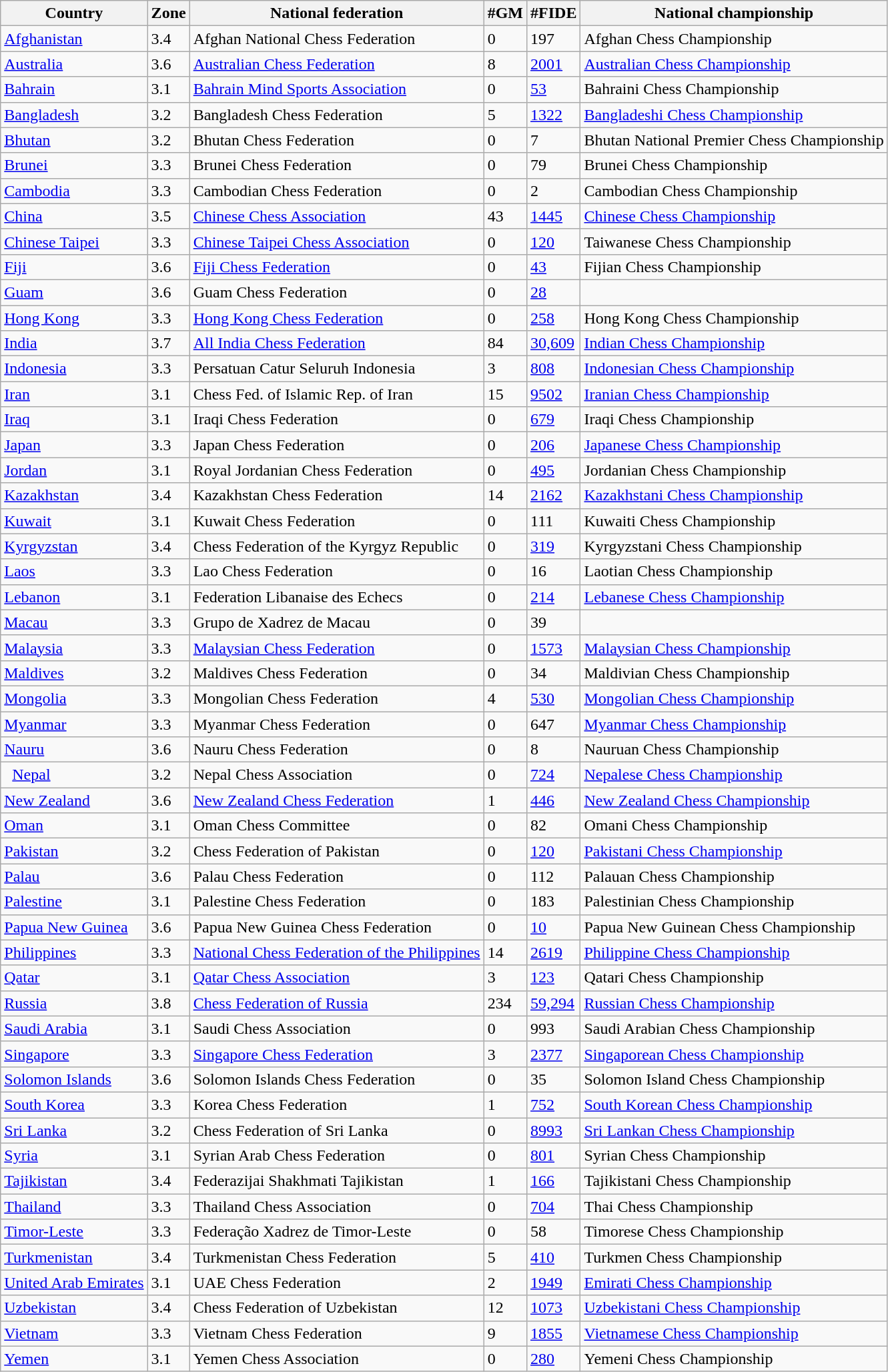<table class="wikitable sortable">
<tr>
<th>Country</th>
<th>Zone</th>
<th>National federation</th>
<th>#GM</th>
<th>#FIDE</th>
<th>National championship</th>
</tr>
<tr>
<td><a href='#'>Afghanistan</a></td>
<td>3.4</td>
<td>Afghan National Chess Federation</td>
<td>0</td>
<td>197</td>
<td>Afghan Chess Championship</td>
</tr>
<tr>
<td><a href='#'>Australia</a></td>
<td>3.6</td>
<td><a href='#'>Australian Chess Federation</a></td>
<td>8</td>
<td><a href='#'>2001</a></td>
<td><a href='#'>Australian Chess Championship</a></td>
</tr>
<tr>
<td><a href='#'>Bahrain</a></td>
<td>3.1</td>
<td><a href='#'>Bahrain Mind Sports Association</a></td>
<td>0</td>
<td><a href='#'>53</a></td>
<td>Bahraini Chess Championship</td>
</tr>
<tr>
<td><a href='#'>Bangladesh</a></td>
<td>3.2</td>
<td>Bangladesh Chess Federation</td>
<td>5</td>
<td><a href='#'>1322</a></td>
<td><a href='#'>Bangladeshi Chess Championship</a></td>
</tr>
<tr>
<td><a href='#'>Bhutan</a></td>
<td>3.2</td>
<td>Bhutan Chess Federation</td>
<td>0</td>
<td>7</td>
<td>Bhutan National Premier Chess Championship</td>
</tr>
<tr>
<td><a href='#'>Brunei</a></td>
<td>3.3</td>
<td>Brunei Chess Federation</td>
<td>0</td>
<td>79</td>
<td>Brunei Chess Championship</td>
</tr>
<tr>
<td><a href='#'>Cambodia</a></td>
<td>3.3</td>
<td>Cambodian Chess Federation</td>
<td>0</td>
<td>2</td>
<td>Cambodian Chess Championship</td>
</tr>
<tr>
<td><a href='#'>China</a></td>
<td>3.5</td>
<td><a href='#'>Chinese Chess Association</a></td>
<td>43</td>
<td><a href='#'>1445</a></td>
<td><a href='#'>Chinese Chess Championship</a></td>
</tr>
<tr>
<td><a href='#'>Chinese Taipei</a></td>
<td>3.3</td>
<td><a href='#'>Chinese Taipei Chess Association</a></td>
<td>0</td>
<td><a href='#'>120</a></td>
<td>Taiwanese Chess Championship</td>
</tr>
<tr>
<td><a href='#'>Fiji</a></td>
<td>3.6</td>
<td><a href='#'>Fiji Chess Federation</a></td>
<td>0</td>
<td><a href='#'>43</a></td>
<td>Fijian Chess Championship</td>
</tr>
<tr>
<td><a href='#'>Guam</a></td>
<td>3.6</td>
<td>Guam Chess Federation</td>
<td>0</td>
<td><a href='#'>28</a></td>
<td></td>
</tr>
<tr>
<td><a href='#'>Hong Kong</a></td>
<td>3.3</td>
<td><a href='#'>Hong Kong Chess Federation</a></td>
<td>0</td>
<td><a href='#'>258</a></td>
<td>Hong Kong Chess Championship</td>
</tr>
<tr>
<td><a href='#'>India</a></td>
<td>3.7</td>
<td><a href='#'>All India Chess Federation</a></td>
<td>84</td>
<td><a href='#'>30,609</a></td>
<td><a href='#'>Indian Chess Championship</a></td>
</tr>
<tr>
<td><a href='#'>Indonesia</a></td>
<td>3.3</td>
<td>Persatuan Catur Seluruh Indonesia</td>
<td>3</td>
<td><a href='#'>808</a></td>
<td><a href='#'>Indonesian Chess Championship</a></td>
</tr>
<tr>
<td><a href='#'>Iran</a></td>
<td>3.1</td>
<td>Chess Fed. of Islamic Rep. of Iran</td>
<td>15</td>
<td><a href='#'>9502</a></td>
<td><a href='#'>Iranian Chess Championship</a></td>
</tr>
<tr>
<td><a href='#'>Iraq</a></td>
<td>3.1</td>
<td>Iraqi Chess Federation</td>
<td>0</td>
<td><a href='#'>679</a></td>
<td>Iraqi Chess Championship</td>
</tr>
<tr>
<td><a href='#'>Japan</a></td>
<td>3.3</td>
<td>Japan Chess Federation</td>
<td>0</td>
<td><a href='#'>206</a></td>
<td><a href='#'>Japanese Chess Championship</a></td>
</tr>
<tr>
<td><a href='#'>Jordan</a></td>
<td>3.1</td>
<td>Royal Jordanian Chess Federation</td>
<td>0</td>
<td><a href='#'>495</a></td>
<td>Jordanian Chess Championship</td>
</tr>
<tr>
<td><a href='#'>Kazakhstan</a></td>
<td>3.4</td>
<td>Kazakhstan Chess Federation</td>
<td>14</td>
<td><a href='#'>2162</a></td>
<td><a href='#'>Kazakhstani Chess Championship</a></td>
</tr>
<tr>
<td><a href='#'>Kuwait</a></td>
<td>3.1</td>
<td>Kuwait Chess Federation</td>
<td>0</td>
<td>111</td>
<td>Kuwaiti Chess Championship</td>
</tr>
<tr>
<td><a href='#'>Kyrgyzstan</a></td>
<td>3.4</td>
<td>Chess Federation of the Kyrgyz Republic</td>
<td>0</td>
<td><a href='#'>319</a></td>
<td>Kyrgyzstani Chess Championship</td>
</tr>
<tr>
<td><a href='#'>Laos</a></td>
<td>3.3</td>
<td>Lao Chess Federation</td>
<td>0</td>
<td>16</td>
<td>Laotian Chess Championship</td>
</tr>
<tr>
<td><a href='#'>Lebanon</a></td>
<td>3.1</td>
<td>Federation Libanaise des Echecs</td>
<td>0</td>
<td><a href='#'>214</a></td>
<td><a href='#'>Lebanese Chess Championship</a></td>
</tr>
<tr>
<td><a href='#'>Macau</a></td>
<td>3.3</td>
<td>Grupo de Xadrez de Macau</td>
<td>0</td>
<td>39</td>
<td></td>
</tr>
<tr>
<td><a href='#'>Malaysia</a></td>
<td>3.3</td>
<td><a href='#'>Malaysian Chess Federation</a></td>
<td>0</td>
<td><a href='#'>1573</a></td>
<td><a href='#'>Malaysian Chess Championship</a></td>
</tr>
<tr>
<td><a href='#'>Maldives</a></td>
<td>3.2</td>
<td>Maldives Chess Federation</td>
<td>0</td>
<td>34</td>
<td>Maldivian Chess Championship</td>
</tr>
<tr>
<td><a href='#'>Mongolia</a></td>
<td>3.3</td>
<td>Mongolian Chess Federation</td>
<td>4</td>
<td><a href='#'>530</a></td>
<td><a href='#'>Mongolian Chess Championship</a></td>
</tr>
<tr>
<td><a href='#'>Myanmar</a></td>
<td>3.3</td>
<td>Myanmar Chess Federation</td>
<td>0</td>
<td>647</td>
<td><a href='#'>Myanmar Chess Championship</a></td>
</tr>
<tr>
<td><a href='#'>Nauru</a></td>
<td>3.6</td>
<td>Nauru Chess Federation</td>
<td>0</td>
<td>8</td>
<td>Nauruan Chess Championship</td>
</tr>
<tr>
<td>  <a href='#'>Nepal</a></td>
<td>3.2</td>
<td>Nepal Chess Association</td>
<td>0</td>
<td><a href='#'>724</a></td>
<td><a href='#'>Nepalese Chess Championship</a></td>
</tr>
<tr>
<td><a href='#'>New Zealand</a></td>
<td>3.6</td>
<td><a href='#'>New Zealand Chess Federation</a></td>
<td>1</td>
<td><a href='#'>446</a></td>
<td><a href='#'>New Zealand Chess Championship</a></td>
</tr>
<tr>
<td><a href='#'>Oman</a></td>
<td>3.1</td>
<td>Oman Chess Committee</td>
<td>0</td>
<td>82</td>
<td>Omani Chess Championship</td>
</tr>
<tr>
<td><a href='#'>Pakistan</a></td>
<td>3.2</td>
<td>Chess Federation of Pakistan</td>
<td>0</td>
<td><a href='#'>120</a></td>
<td><a href='#'>Pakistani Chess Championship</a></td>
</tr>
<tr>
<td><a href='#'>Palau</a></td>
<td>3.6</td>
<td>Palau Chess Federation</td>
<td>0</td>
<td>112</td>
<td>Palauan Chess Championship</td>
</tr>
<tr>
<td><a href='#'>Palestine</a></td>
<td>3.1</td>
<td>Palestine Chess Federation</td>
<td>0</td>
<td>183</td>
<td>Palestinian Chess Championship</td>
</tr>
<tr>
<td><a href='#'>Papua New Guinea</a></td>
<td>3.6</td>
<td>Papua New Guinea Chess Federation</td>
<td>0</td>
<td><a href='#'>10</a></td>
<td>Papua New Guinean Chess Championship</td>
</tr>
<tr>
<td><a href='#'>Philippines</a></td>
<td>3.3</td>
<td><a href='#'>National Chess Federation of the Philippines</a></td>
<td>14</td>
<td><a href='#'>2619</a></td>
<td><a href='#'>Philippine Chess Championship</a></td>
</tr>
<tr>
<td><a href='#'>Qatar</a></td>
<td>3.1</td>
<td><a href='#'>Qatar Chess Association</a></td>
<td>3</td>
<td><a href='#'>123</a></td>
<td>Qatari Chess Championship</td>
</tr>
<tr>
<td><a href='#'>Russia</a></td>
<td>3.8</td>
<td><a href='#'>Chess Federation of Russia</a></td>
<td>234</td>
<td><a href='#'>59,294</a></td>
<td><a href='#'>Russian Chess Championship</a></td>
</tr>
<tr>
<td><a href='#'>Saudi Arabia</a></td>
<td>3.1</td>
<td>Saudi Chess Association</td>
<td>0</td>
<td>993</td>
<td>Saudi Arabian Chess Championship</td>
</tr>
<tr>
<td><a href='#'>Singapore</a></td>
<td>3.3</td>
<td><a href='#'>Singapore Chess Federation</a></td>
<td>3</td>
<td><a href='#'>2377</a></td>
<td><a href='#'>Singaporean Chess Championship</a></td>
</tr>
<tr>
<td><a href='#'>Solomon Islands</a></td>
<td>3.6</td>
<td>Solomon Islands Chess Federation</td>
<td>0</td>
<td>35</td>
<td>Solomon Island Chess Championship</td>
</tr>
<tr>
<td><a href='#'>South Korea</a></td>
<td>3.3</td>
<td>Korea Chess Federation</td>
<td>1</td>
<td><a href='#'>752</a></td>
<td><a href='#'>South Korean Chess Championship</a></td>
</tr>
<tr>
<td><a href='#'>Sri Lanka</a></td>
<td>3.2</td>
<td>Chess Federation of Sri Lanka</td>
<td>0</td>
<td><a href='#'>8993</a></td>
<td><a href='#'>Sri Lankan Chess Championship</a></td>
</tr>
<tr>
<td><a href='#'>Syria</a></td>
<td>3.1</td>
<td>Syrian Arab Chess Federation</td>
<td>0</td>
<td><a href='#'>801</a></td>
<td>Syrian Chess Championship</td>
</tr>
<tr>
<td><a href='#'>Tajikistan</a></td>
<td>3.4</td>
<td>Federazijai Shakhmati Tajikistan</td>
<td>1</td>
<td><a href='#'>166</a></td>
<td>Tajikistani Chess Championship</td>
</tr>
<tr>
<td><a href='#'>Thailand</a></td>
<td>3.3</td>
<td>Thailand Chess Association</td>
<td>0</td>
<td><a href='#'>704</a></td>
<td>Thai Chess Championship</td>
</tr>
<tr>
<td><a href='#'>Timor-Leste</a></td>
<td>3.3</td>
<td>Federação Xadrez de Timor-Leste</td>
<td>0</td>
<td>58</td>
<td>Timorese Chess Championship</td>
</tr>
<tr>
<td><a href='#'>Turkmenistan</a></td>
<td>3.4</td>
<td>Turkmenistan Chess Federation</td>
<td>5</td>
<td><a href='#'>410</a></td>
<td>Turkmen Chess Championship</td>
</tr>
<tr>
<td><a href='#'>United Arab Emirates</a></td>
<td>3.1</td>
<td>UAE Chess Federation</td>
<td>2</td>
<td><a href='#'>1949</a></td>
<td><a href='#'>Emirati Chess Championship</a></td>
</tr>
<tr>
<td><a href='#'>Uzbekistan</a></td>
<td>3.4</td>
<td>Chess Federation of Uzbekistan</td>
<td>12</td>
<td><a href='#'>1073</a></td>
<td><a href='#'>Uzbekistani Chess Championship</a></td>
</tr>
<tr>
<td><a href='#'>Vietnam</a></td>
<td>3.3</td>
<td>Vietnam Chess Federation</td>
<td>9</td>
<td><a href='#'>1855</a></td>
<td><a href='#'>Vietnamese Chess Championship</a></td>
</tr>
<tr>
<td><a href='#'>Yemen</a></td>
<td>3.1</td>
<td>Yemen Chess Association</td>
<td>0</td>
<td><a href='#'>280</a></td>
<td>Yemeni Chess Championship</td>
</tr>
</table>
